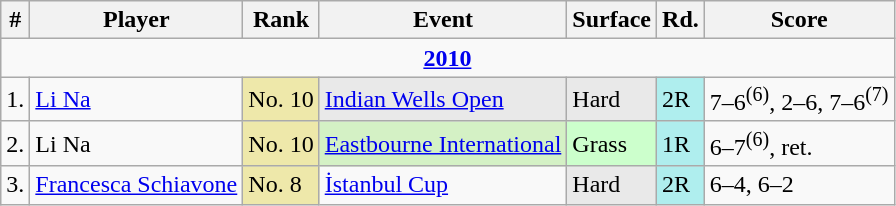<table class="wikitable sortable">
<tr>
<th>#</th>
<th style="width:190;">Player</th>
<th>Rank</th>
<th style="width:265;">Event</th>
<th>Surface</th>
<th style="width:70;">Rd.</th>
<th style="width:160;">Score</th>
</tr>
<tr>
<td colspan=7 style=text-align:center><strong><a href='#'>2010</a></strong></td>
</tr>
<tr>
<td>1.</td>
<td> <a href='#'>Li Na</a></td>
<td style="background:#EEE8AA;">No. 10</td>
<td style="background:#e9e9e9;"><a href='#'>Indian Wells Open</a></td>
<td style="background:#e9e9e9;">Hard</td>
<td style="background:#afeeee;">2R</td>
<td>7–6<sup>(6)</sup>, 2–6, 7–6<sup>(7)</sup></td>
</tr>
<tr>
<td>2.</td>
<td> Li Na</td>
<td style="background:#EEE8AA;">No. 10</td>
<td style="background:#d4f1c5;"><a href='#'>Eastbourne International</a></td>
<td style="background:#CCFFCC;">Grass</td>
<td style="background:#afeeee;">1R</td>
<td>6–7<sup>(6)</sup>, ret.</td>
</tr>
<tr>
<td>3.</td>
<td> <a href='#'>Francesca Schiavone</a></td>
<td style="background:#EEE8AA;">No. 8</td>
<td><a href='#'>İstanbul Cup</a></td>
<td style="background:#e9e9e9;">Hard</td>
<td style="background:#afeeee;">2R</td>
<td>6–4, 6–2</td>
</tr>
</table>
